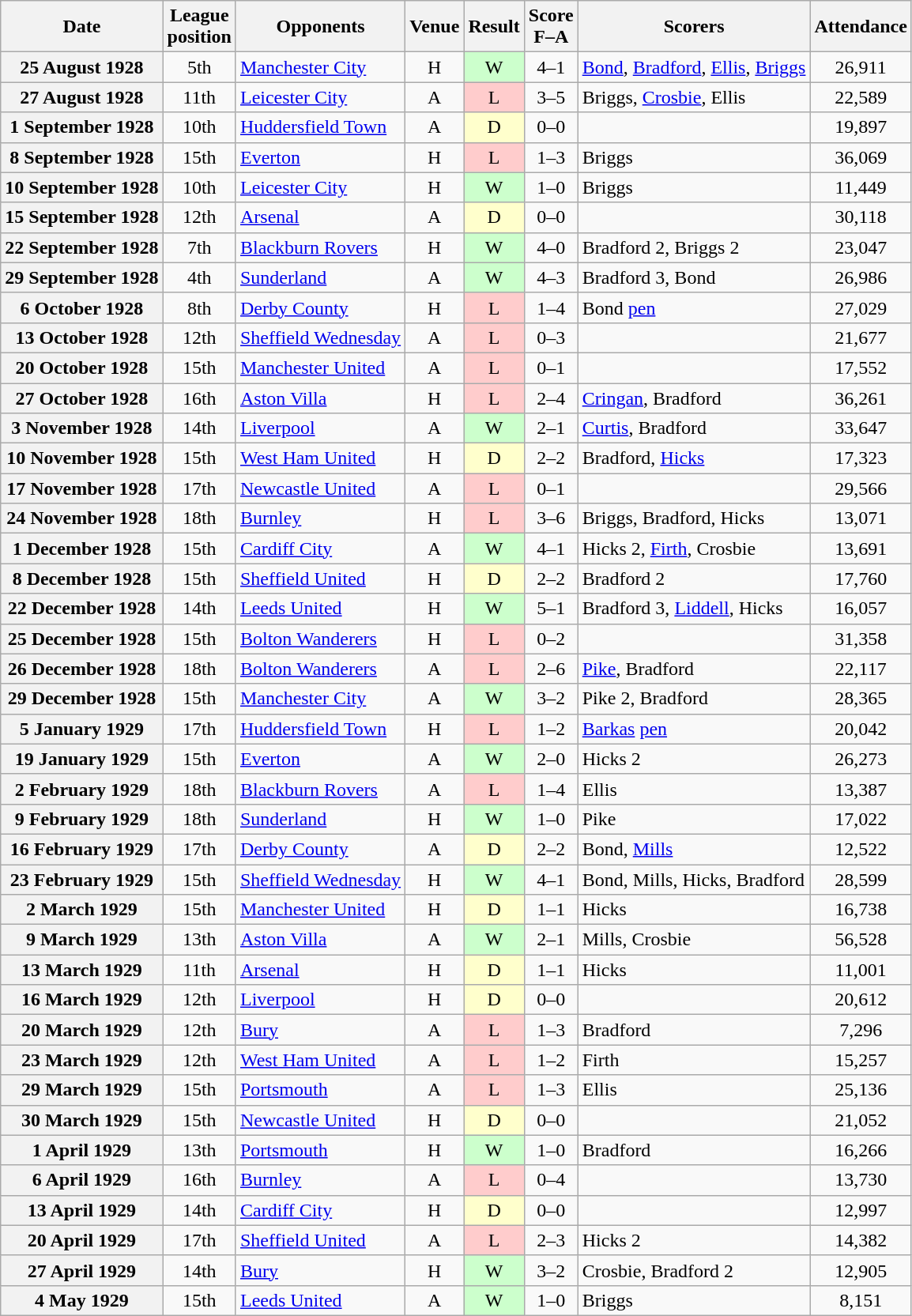<table class="wikitable plainrowheaders" style="text-align:center">
<tr>
<th scope="col">Date</th>
<th scope="col">League<br>position</th>
<th scope="col">Opponents</th>
<th scope="col">Venue</th>
<th scope="col">Result</th>
<th scope="col">Score<br>F–A</th>
<th scope="col">Scorers</th>
<th scope="col">Attendance</th>
</tr>
<tr>
<th scope="row">25 August 1928</th>
<td>5th</td>
<td align="left"><a href='#'>Manchester City</a></td>
<td>H</td>
<td style=background:#cfc>W</td>
<td>4–1</td>
<td align="left"><a href='#'>Bond</a>, <a href='#'>Bradford</a>, <a href='#'>Ellis</a>, <a href='#'>Briggs</a></td>
<td>26,911</td>
</tr>
<tr>
<th scope="row">27 August 1928</th>
<td>11th</td>
<td align="left"><a href='#'>Leicester City</a></td>
<td>A</td>
<td style=background:#fcc>L</td>
<td>3–5</td>
<td align="left">Briggs, <a href='#'>Crosbie</a>, Ellis</td>
<td>22,589</td>
</tr>
<tr>
<th scope="row">1 September 1928</th>
<td>10th</td>
<td align="left"><a href='#'>Huddersfield Town</a></td>
<td>A</td>
<td style=background:#ffc>D</td>
<td>0–0</td>
<td></td>
<td>19,897</td>
</tr>
<tr>
<th scope="row">8 September 1928</th>
<td>15th</td>
<td align="left"><a href='#'>Everton</a></td>
<td>H</td>
<td style=background:#fcc>L</td>
<td>1–3</td>
<td align="left">Briggs</td>
<td>36,069</td>
</tr>
<tr>
<th scope="row">10 September 1928</th>
<td>10th</td>
<td align="left"><a href='#'>Leicester City</a></td>
<td>H</td>
<td style=background:#cfc>W</td>
<td>1–0</td>
<td align="left">Briggs</td>
<td>11,449</td>
</tr>
<tr>
<th scope="row">15 September 1928</th>
<td>12th</td>
<td align="left"><a href='#'>Arsenal</a></td>
<td>A</td>
<td style=background:#ffc>D</td>
<td>0–0</td>
<td></td>
<td>30,118</td>
</tr>
<tr>
<th scope="row">22 September 1928</th>
<td>7th</td>
<td align="left"><a href='#'>Blackburn Rovers</a></td>
<td>H</td>
<td style=background:#cfc>W</td>
<td>4–0</td>
<td align="left">Bradford 2, Briggs 2</td>
<td>23,047</td>
</tr>
<tr>
<th scope="row">29 September 1928</th>
<td>4th</td>
<td align="left"><a href='#'>Sunderland</a></td>
<td>A</td>
<td style=background:#cfc>W</td>
<td>4–3</td>
<td align="left">Bradford 3, Bond</td>
<td>26,986</td>
</tr>
<tr>
<th scope="row">6 October 1928</th>
<td>8th</td>
<td align="left"><a href='#'>Derby County</a></td>
<td>H</td>
<td style=background:#fcc>L</td>
<td>1–4</td>
<td align="left">Bond <a href='#'>pen</a></td>
<td>27,029</td>
</tr>
<tr>
<th scope="row">13 October 1928</th>
<td>12th</td>
<td align="left"><a href='#'>Sheffield Wednesday</a></td>
<td>A</td>
<td style=background:#fcc>L</td>
<td>0–3</td>
<td></td>
<td>21,677</td>
</tr>
<tr>
<th scope="row">20 October 1928</th>
<td>15th</td>
<td align="left"><a href='#'>Manchester United</a></td>
<td>A</td>
<td style=background:#fcc>L</td>
<td>0–1</td>
<td></td>
<td>17,552</td>
</tr>
<tr>
<th scope="row">27 October 1928</th>
<td>16th</td>
<td align="left"><a href='#'>Aston Villa</a></td>
<td>H</td>
<td style=background:#fcc>L</td>
<td>2–4</td>
<td align="left"><a href='#'>Cringan</a>, Bradford</td>
<td>36,261</td>
</tr>
<tr>
<th scope="row">3 November 1928</th>
<td>14th</td>
<td align="left"><a href='#'>Liverpool</a></td>
<td>A</td>
<td style=background:#cfc>W</td>
<td>2–1</td>
<td align="left"><a href='#'>Curtis</a>, Bradford</td>
<td>33,647</td>
</tr>
<tr>
<th scope="row">10 November 1928</th>
<td>15th</td>
<td align="left"><a href='#'>West Ham United</a></td>
<td>H</td>
<td style=background:#ffc>D</td>
<td>2–2</td>
<td align="left">Bradford, <a href='#'>Hicks</a></td>
<td>17,323</td>
</tr>
<tr>
<th scope="row">17 November 1928</th>
<td>17th</td>
<td align="left"><a href='#'>Newcastle United</a></td>
<td>A</td>
<td style=background:#fcc>L</td>
<td>0–1</td>
<td></td>
<td>29,566</td>
</tr>
<tr>
<th scope="row">24 November 1928</th>
<td>18th</td>
<td align="left"><a href='#'>Burnley</a></td>
<td>H</td>
<td style=background:#fcc>L</td>
<td>3–6</td>
<td align="left">Briggs, Bradford, Hicks</td>
<td>13,071</td>
</tr>
<tr>
<th scope="row">1 December 1928</th>
<td>15th</td>
<td align="left"><a href='#'>Cardiff City</a></td>
<td>A</td>
<td style=background:#cfc>W</td>
<td>4–1</td>
<td align="left">Hicks 2, <a href='#'>Firth</a>, Crosbie</td>
<td>13,691</td>
</tr>
<tr>
<th scope="row">8 December 1928</th>
<td>15th</td>
<td align="left"><a href='#'>Sheffield United</a></td>
<td>H</td>
<td style=background:#ffc>D</td>
<td>2–2</td>
<td align="left">Bradford 2</td>
<td>17,760</td>
</tr>
<tr>
<th scope="row">22 December 1928</th>
<td>14th</td>
<td align="left"><a href='#'>Leeds United</a></td>
<td>H</td>
<td style=background:#cfc>W</td>
<td>5–1</td>
<td align="left">Bradford 3, <a href='#'>Liddell</a>, Hicks</td>
<td>16,057</td>
</tr>
<tr>
<th scope="row">25 December 1928</th>
<td>15th</td>
<td align="left"><a href='#'>Bolton Wanderers</a></td>
<td>H</td>
<td style=background:#fcc>L</td>
<td>0–2</td>
<td></td>
<td>31,358</td>
</tr>
<tr>
<th scope="row">26 December 1928</th>
<td>18th</td>
<td align="left"><a href='#'>Bolton Wanderers</a></td>
<td>A</td>
<td style=background:#fcc>L</td>
<td>2–6</td>
<td align="left"><a href='#'>Pike</a>, Bradford</td>
<td>22,117</td>
</tr>
<tr>
<th scope="row">29 December 1928</th>
<td>15th</td>
<td align="left"><a href='#'>Manchester City</a></td>
<td>A</td>
<td style=background:#cfc>W</td>
<td>3–2</td>
<td align="left">Pike 2, Bradford</td>
<td>28,365</td>
</tr>
<tr>
<th scope="row">5 January 1929</th>
<td>17th</td>
<td align="left"><a href='#'>Huddersfield Town</a></td>
<td>H</td>
<td style=background:#fcc>L</td>
<td>1–2</td>
<td align="left"><a href='#'>Barkas</a>  <a href='#'>pen</a></td>
<td>20,042</td>
</tr>
<tr>
<th scope="row">19 January 1929</th>
<td>15th</td>
<td align="left"><a href='#'>Everton</a></td>
<td>A</td>
<td style=background:#cfc>W</td>
<td>2–0</td>
<td align="left">Hicks 2</td>
<td>26,273</td>
</tr>
<tr>
<th scope="row">2 February 1929</th>
<td>18th</td>
<td align="left"><a href='#'>Blackburn Rovers</a></td>
<td>A</td>
<td style=background:#fcc>L</td>
<td>1–4</td>
<td align="left">Ellis</td>
<td>13,387</td>
</tr>
<tr>
<th scope="row">9 February 1929</th>
<td>18th</td>
<td align="left"><a href='#'>Sunderland</a></td>
<td>H</td>
<td style=background:#cfc>W</td>
<td>1–0</td>
<td align="left">Pike</td>
<td>17,022</td>
</tr>
<tr>
<th scope="row">16 February 1929</th>
<td>17th</td>
<td align="left"><a href='#'>Derby County</a></td>
<td>A</td>
<td style=background:#ffc>D</td>
<td>2–2</td>
<td align="left">Bond, <a href='#'>Mills</a></td>
<td>12,522</td>
</tr>
<tr>
<th scope="row">23 February 1929</th>
<td>15th</td>
<td align="left"><a href='#'>Sheffield Wednesday</a></td>
<td>H</td>
<td style=background:#cfc>W</td>
<td>4–1</td>
<td align="left">Bond, Mills, Hicks, Bradford</td>
<td>28,599</td>
</tr>
<tr>
<th scope="row">2 March 1929</th>
<td>15th</td>
<td align="left"><a href='#'>Manchester United</a></td>
<td>H</td>
<td style=background:#ffc>D</td>
<td>1–1</td>
<td align="left">Hicks</td>
<td>16,738</td>
</tr>
<tr>
<th scope="row">9 March 1929</th>
<td>13th</td>
<td align="left"><a href='#'>Aston Villa</a></td>
<td>A</td>
<td style=background:#cfc>W</td>
<td>2–1</td>
<td align="left">Mills, Crosbie</td>
<td>56,528</td>
</tr>
<tr>
<th scope="row">13 March 1929</th>
<td>11th</td>
<td align="left"><a href='#'>Arsenal</a></td>
<td>H</td>
<td style=background:#ffc>D</td>
<td>1–1</td>
<td align="left">Hicks</td>
<td>11,001</td>
</tr>
<tr>
<th scope="row">16 March 1929</th>
<td>12th</td>
<td align="left"><a href='#'>Liverpool</a></td>
<td>H</td>
<td style=background:#ffc>D</td>
<td>0–0</td>
<td></td>
<td>20,612</td>
</tr>
<tr>
<th scope="row">20 March 1929</th>
<td>12th</td>
<td align="left"><a href='#'>Bury</a></td>
<td>A</td>
<td style=background:#fcc>L</td>
<td>1–3</td>
<td align="left">Bradford</td>
<td>7,296</td>
</tr>
<tr>
<th scope="row">23 March 1929</th>
<td>12th</td>
<td align="left"><a href='#'>West Ham United</a></td>
<td>A</td>
<td style=background:#fcc>L</td>
<td>1–2</td>
<td align="left">Firth</td>
<td>15,257</td>
</tr>
<tr>
<th scope="row">29 March 1929</th>
<td>15th</td>
<td align="left"><a href='#'>Portsmouth</a></td>
<td>A</td>
<td style=background:#fcc>L</td>
<td>1–3</td>
<td align="left">Ellis</td>
<td>25,136</td>
</tr>
<tr>
<th scope="row">30 March 1929</th>
<td>15th</td>
<td align="left"><a href='#'>Newcastle United</a></td>
<td>H</td>
<td style=background:#ffc>D</td>
<td>0–0</td>
<td></td>
<td>21,052</td>
</tr>
<tr>
<th scope="row">1 April 1929</th>
<td>13th</td>
<td align="left"><a href='#'>Portsmouth</a></td>
<td>H</td>
<td style=background:#cfc>W</td>
<td>1–0</td>
<td align="left">Bradford</td>
<td>16,266</td>
</tr>
<tr>
<th scope="row">6 April 1929</th>
<td>16th</td>
<td align="left"><a href='#'>Burnley</a></td>
<td>A</td>
<td style=background:#fcc>L</td>
<td>0–4</td>
<td></td>
<td>13,730</td>
</tr>
<tr>
<th scope="row">13 April 1929</th>
<td>14th</td>
<td align="left"><a href='#'>Cardiff City</a></td>
<td>H</td>
<td style=background:#ffc>D</td>
<td>0–0</td>
<td></td>
<td>12,997</td>
</tr>
<tr>
<th scope="row">20 April 1929</th>
<td>17th</td>
<td align="left"><a href='#'>Sheffield United</a></td>
<td>A</td>
<td style=background:#fcc>L</td>
<td>2–3</td>
<td align="left">Hicks 2</td>
<td>14,382</td>
</tr>
<tr>
<th scope="row">27 April 1929</th>
<td>14th</td>
<td align="left"><a href='#'>Bury</a></td>
<td>H</td>
<td style=background:#cfc>W</td>
<td>3–2</td>
<td align="left">Crosbie, Bradford 2</td>
<td>12,905</td>
</tr>
<tr>
<th scope="row">4 May 1929</th>
<td>15th</td>
<td align="left"><a href='#'>Leeds United</a></td>
<td>A</td>
<td style=background:#cfc>W</td>
<td>1–0</td>
<td align="left">Briggs</td>
<td>8,151</td>
</tr>
</table>
